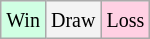<table class="wikitable">
<tr>
<td style="background-color: #d0ffe3;"><small>Win</small></td>
<td style="background-color: #f3f3f3;"><small>Draw</small></td>
<td style="background-color: #ffd0e3;"><small>Loss</small></td>
</tr>
</table>
